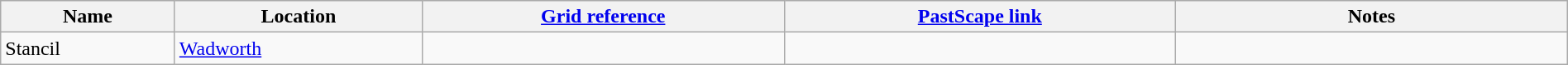<table class="wikitable sortable" border="1" style="width: 100%">
<tr>
<th scope="col">Name</th>
<th scope="col">Location</th>
<th scope="col"><a href='#'>Grid reference</a></th>
<th scope="col" class="unsortable" width="25%"><a href='#'>PastScape link</a></th>
<th scope="col" class="unsortable" width="25%">Notes</th>
</tr>
<tr>
<td>Stancil</td>
<td><a href='#'>Wadworth</a></td>
<td></td>
<td></td>
<td></td>
</tr>
</table>
